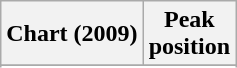<table class="wikitable sortable plainrowheaders" style="text-align:center">
<tr>
<th scope="col">Chart (2009)</th>
<th scope="col">Peak<br>position</th>
</tr>
<tr>
</tr>
<tr>
</tr>
<tr>
</tr>
</table>
